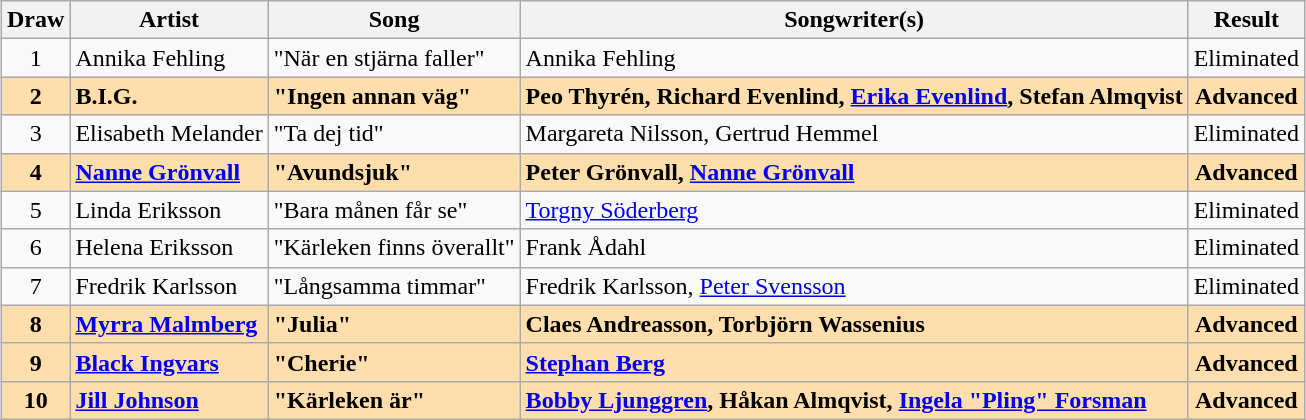<table class="sortable wikitable" style="margin: 1em auto 1em auto; text-align:center">
<tr>
<th>Draw</th>
<th>Artist</th>
<th>Song</th>
<th>Songwriter(s)</th>
<th>Result</th>
</tr>
<tr>
<td>1</td>
<td align="left">Annika Fehling</td>
<td align="left">"När en stjärna faller"</td>
<td align="left">Annika Fehling</td>
<td>Eliminated</td>
</tr>
<tr style="font-weight:bold; background:navajowhite;">
<td>2</td>
<td align="left">B.I.G.</td>
<td align="left">"Ingen annan väg"</td>
<td align="left">Peo Thyrén, Richard Evenlind, <a href='#'>Erika Evenlind</a>, Stefan Almqvist</td>
<td>Advanced</td>
</tr>
<tr>
<td>3</td>
<td align="left">Elisabeth Melander</td>
<td align="left">"Ta dej tid"</td>
<td align="left">Margareta Nilsson, Gertrud Hemmel</td>
<td>Eliminated</td>
</tr>
<tr style="font-weight:bold; background:navajowhite;">
<td>4</td>
<td align="left"><a href='#'>Nanne Grönvall</a></td>
<td align="left">"Avundsjuk"</td>
<td align="left">Peter Grönvall, <a href='#'>Nanne Grönvall</a></td>
<td>Advanced</td>
</tr>
<tr>
<td>5</td>
<td align="left">Linda Eriksson</td>
<td align="left">"Bara månen får se"</td>
<td align="left"><a href='#'>Torgny Söderberg</a></td>
<td>Eliminated</td>
</tr>
<tr>
<td>6</td>
<td align="left">Helena Eriksson</td>
<td align="left">"Kärleken finns överallt"</td>
<td align="left">Frank Ådahl</td>
<td>Eliminated</td>
</tr>
<tr>
<td>7</td>
<td align="left">Fredrik Karlsson</td>
<td align="left">"Långsamma timmar"</td>
<td align="left">Fredrik Karlsson, <a href='#'>Peter Svensson</a></td>
<td>Eliminated</td>
</tr>
<tr style="font-weight:bold; background:navajowhite;">
<td>8</td>
<td align="left"><a href='#'>Myrra Malmberg</a></td>
<td align="left">"Julia"</td>
<td align="left">Claes Andreasson, Torbjörn Wassenius</td>
<td>Advanced</td>
</tr>
<tr style="font-weight:bold; background:navajowhite;">
<td>9</td>
<td align="left"><a href='#'>Black Ingvars</a></td>
<td align="left">"Cherie"</td>
<td align="left"><a href='#'>Stephan Berg</a></td>
<td>Advanced</td>
</tr>
<tr style="font-weight:bold; background:navajowhite;">
<td>10</td>
<td align="left"><a href='#'>Jill Johnson</a></td>
<td align="left">"Kärleken är"</td>
<td align="left"><a href='#'>Bobby Ljunggren</a>, Håkan Almqvist, <a href='#'>Ingela "Pling" Forsman</a></td>
<td>Advanced</td>
</tr>
</table>
